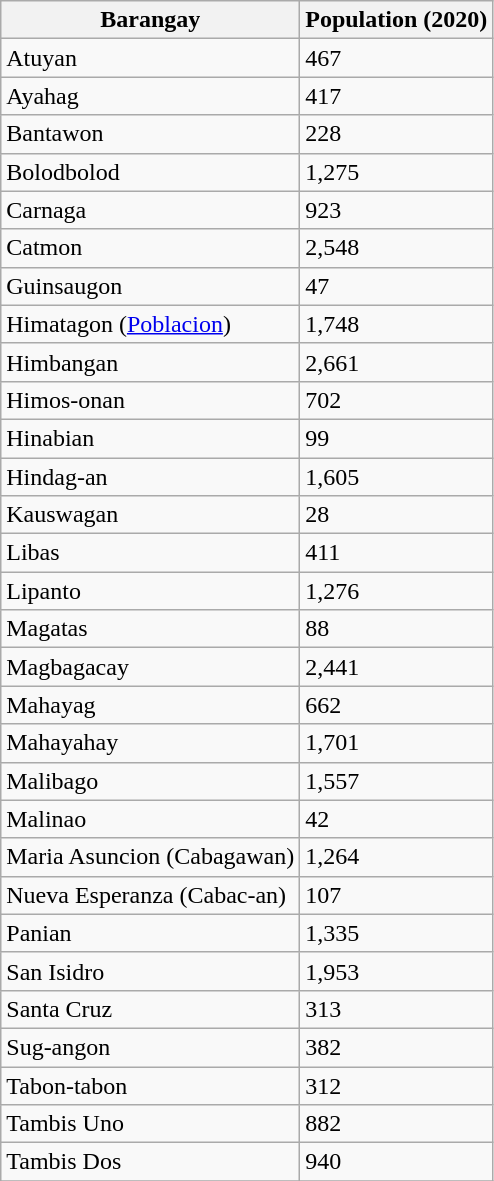<table class="wikitable sortable">
<tr>
<th align="center" rowspan="1">Barangay</th>
<th align="center" rowspan="1">Population (2020)</th>
</tr>
<tr>
<td>Atuyan</td>
<td>467</td>
</tr>
<tr>
<td>Ayahag</td>
<td>417</td>
</tr>
<tr>
<td>Bantawon</td>
<td>228</td>
</tr>
<tr>
<td>Bolodbolod</td>
<td>1,275</td>
</tr>
<tr>
<td>Carnaga</td>
<td>923</td>
</tr>
<tr>
<td>Catmon</td>
<td>2,548</td>
</tr>
<tr>
<td>Guinsaugon</td>
<td>47</td>
</tr>
<tr>
<td>Himatagon (<a href='#'>Poblacion</a>)</td>
<td>1,748</td>
</tr>
<tr>
<td>Himbangan</td>
<td>2,661</td>
</tr>
<tr>
<td>Himos-onan</td>
<td>702</td>
</tr>
<tr>
<td>Hinabian</td>
<td>99</td>
</tr>
<tr>
<td>Hindag-an</td>
<td>1,605</td>
</tr>
<tr>
<td>Kauswagan</td>
<td>28</td>
</tr>
<tr>
<td>Libas</td>
<td>411</td>
</tr>
<tr>
<td>Lipanto</td>
<td>1,276</td>
</tr>
<tr>
<td>Magatas</td>
<td>88</td>
</tr>
<tr>
<td>Magbagacay</td>
<td>2,441</td>
</tr>
<tr>
<td>Mahayag</td>
<td>662</td>
</tr>
<tr>
<td>Mahayahay</td>
<td>1,701</td>
</tr>
<tr>
<td>Malibago</td>
<td>1,557</td>
</tr>
<tr>
<td>Malinao</td>
<td>42</td>
</tr>
<tr>
<td>Maria Asuncion (Cabagawan)</td>
<td>1,264</td>
</tr>
<tr>
<td>Nueva Esperanza (Cabac-an)</td>
<td>107</td>
</tr>
<tr>
<td>Panian</td>
<td>1,335</td>
</tr>
<tr>
<td>San Isidro</td>
<td>1,953</td>
</tr>
<tr>
<td>Santa Cruz</td>
<td>313</td>
</tr>
<tr>
<td>Sug-angon</td>
<td>382</td>
</tr>
<tr>
<td>Tabon-tabon</td>
<td>312</td>
</tr>
<tr>
<td>Tambis Uno</td>
<td>882</td>
</tr>
<tr>
<td>Tambis Dos</td>
<td>940</td>
</tr>
<tr>
</tr>
</table>
